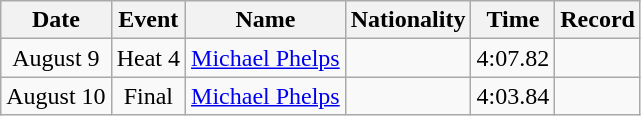<table class=wikitable style=text-align:center>
<tr>
<th>Date</th>
<th>Event</th>
<th>Name</th>
<th>Nationality</th>
<th>Time</th>
<th>Record</th>
</tr>
<tr>
<td>August 9</td>
<td>Heat 4</td>
<td align=left><a href='#'>Michael Phelps</a></td>
<td align=left></td>
<td>4:07.82</td>
<td></td>
</tr>
<tr>
<td>August 10</td>
<td>Final</td>
<td align=left><a href='#'>Michael Phelps</a></td>
<td align=left></td>
<td>4:03.84</td>
<td></td>
</tr>
</table>
